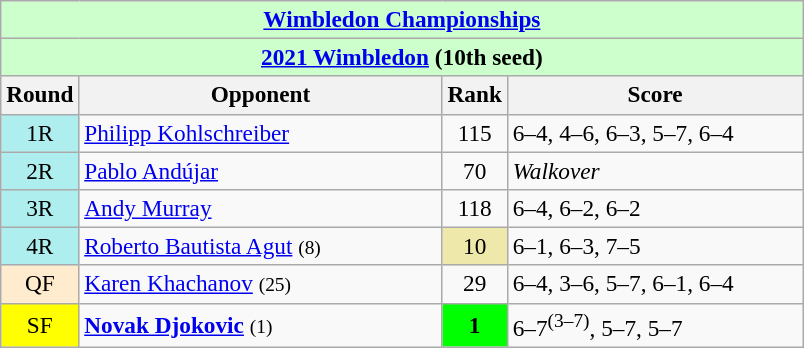<table class=wikitable style=font-size:97%>
<tr>
<th colspan=4 style="background:#cfc;"><a href='#'>Wimbledon Championships</a></th>
</tr>
<tr>
<th colspan=4 style="background:#cfc;"><a href='#'>2021 Wimbledon</a> (10th seed)</th>
</tr>
<tr>
<th width=40>Round</th>
<th width=235>Opponent</th>
<th width=20>Rank</th>
<th width=190>Score</th>
</tr>
<tr>
<td align="center" style="background:#afeeee;">1R</td>
<td> <a href='#'>Philipp Kohlschreiber</a></td>
<td align="center">115</td>
<td>6–4, 4–6, 6–3, 5–7, 6–4</td>
</tr>
<tr>
<td align="center" style="background:#afeeee;">2R</td>
<td> <a href='#'>Pablo Andújar</a></td>
<td align="center">70</td>
<td><em>Walkover</em></td>
</tr>
<tr>
<td align="center" style="background:#afeeee;">3R</td>
<td> <a href='#'>Andy Murray</a></td>
<td align="center">118</td>
<td>6–4, 6–2, 6–2</td>
</tr>
<tr>
<td align="center" style="background:#afeeee;">4R</td>
<td> <a href='#'>Roberto Bautista Agut</a> <small>(8)</small></td>
<td align="center" bgcolor=eee8aa>10</td>
<td>6–1, 6–3, 7–5</td>
</tr>
<tr>
<td align="center" style="background:#ffebcd;">QF</td>
<td> <a href='#'>Karen Khachanov</a> <small>(25)</small></td>
<td align="center">29</td>
<td>6–4, 3–6, 5–7, 6–1, 6–4</td>
</tr>
<tr>
<td align="center" style="background:yellow;">SF</td>
<td><strong> <a href='#'>Novak Djokovic</a></strong> <small>(1)</small></td>
<td align="center" bgcolor=lime><strong>1</strong></td>
<td>6–7<sup>(3–7)</sup>, 5–7, 5–7</td>
</tr>
</table>
